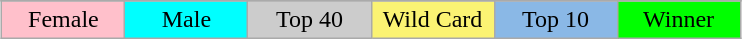<table class="wikitable" style="margin:1em auto; text-align:center;">
<tr>
</tr>
<tr>
<td style="background:pink; width:15%;">Female</td>
<td style="background:cyan; width:15%;">Male</td>
<td style="background:#ccc; width:15%;">Top 40</td>
<td style="background:#fbf373; width:15%;">Wild Card</td>
<td style="background:#8ab8e6; width:15%;">Top 10</td>
<td style="background:lime; width:15%;">Winner</td>
</tr>
</table>
